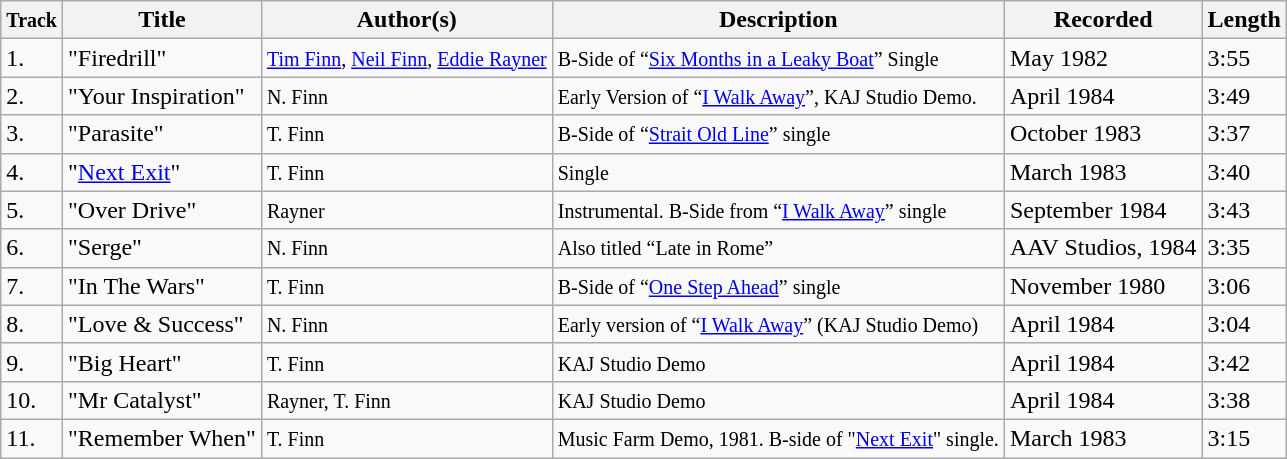<table class=wikitable>
<tr>
<th><small>Track</small></th>
<th>Title</th>
<th>Author(s)</th>
<th>Description</th>
<th>Recorded</th>
<th>Length</th>
</tr>
<tr>
<td>1.</td>
<td>"Firedrill"</td>
<td><small><a href='#'>Tim Finn</a>, <a href='#'>Neil Finn</a>, <a href='#'>Eddie Rayner</a></small></td>
<td><small>B-Side of “<a href='#'>Six Months in a Leaky Boat</a>” Single</small></td>
<td>May 1982</td>
<td>3:55</td>
</tr>
<tr>
<td>2.</td>
<td>"Your Inspiration"</td>
<td><small>N. Finn</small></td>
<td><small>Early Version of “<a href='#'>I Walk Away</a>”, KAJ Studio Demo.</small></td>
<td>April 1984</td>
<td>3:49</td>
</tr>
<tr>
<td>3.</td>
<td>"Parasite"</td>
<td><small>T. Finn</small></td>
<td><small>B-Side of “<a href='#'>Strait Old Line</a>” single</small></td>
<td>October 1983</td>
<td>3:37</td>
</tr>
<tr>
<td>4.</td>
<td>"<a href='#'>Next Exit</a>"</td>
<td><small>T. Finn</small></td>
<td><small>Single</small></td>
<td>March 1983</td>
<td>3:40</td>
</tr>
<tr>
<td>5.</td>
<td>"Over Drive"</td>
<td><small>Rayner</small></td>
<td><small>Instrumental. B-Side from “<a href='#'>I Walk Away</a>” single</small></td>
<td>September 1984</td>
<td>3:43</td>
</tr>
<tr>
<td>6.</td>
<td>"Serge"</td>
<td><small>N. Finn</small></td>
<td><small>Also titled “Late in Rome”</small></td>
<td>AAV Studios, 1984</td>
<td>3:35</td>
</tr>
<tr>
<td>7.</td>
<td>"In The Wars"</td>
<td><small>T. Finn</small></td>
<td><small>B-Side of “<a href='#'>One Step Ahead</a>” single</small></td>
<td>November 1980</td>
<td>3:06</td>
</tr>
<tr>
<td>8.</td>
<td>"Love & Success"</td>
<td><small>N. Finn</small></td>
<td><small>Early version of “<a href='#'>I Walk Away</a>” (KAJ Studio Demo)</small></td>
<td>April 1984</td>
<td>3:04</td>
</tr>
<tr>
<td>9.</td>
<td>"Big Heart"</td>
<td><small>T. Finn</small></td>
<td><small>KAJ Studio Demo</small></td>
<td>April 1984</td>
<td>3:42</td>
</tr>
<tr>
<td>10.</td>
<td>"Mr Catalyst"</td>
<td><small>Rayner, T. Finn</small></td>
<td><small>KAJ Studio Demo</small></td>
<td>April 1984</td>
<td>3:38</td>
</tr>
<tr>
<td>11.</td>
<td>"Remember When"</td>
<td><small>T. Finn</small></td>
<td><small>Music Farm Demo, 1981. B-side of "<a href='#'>Next Exit</a>" single.</small></td>
<td>March 1983</td>
<td>3:15</td>
</tr>
</table>
